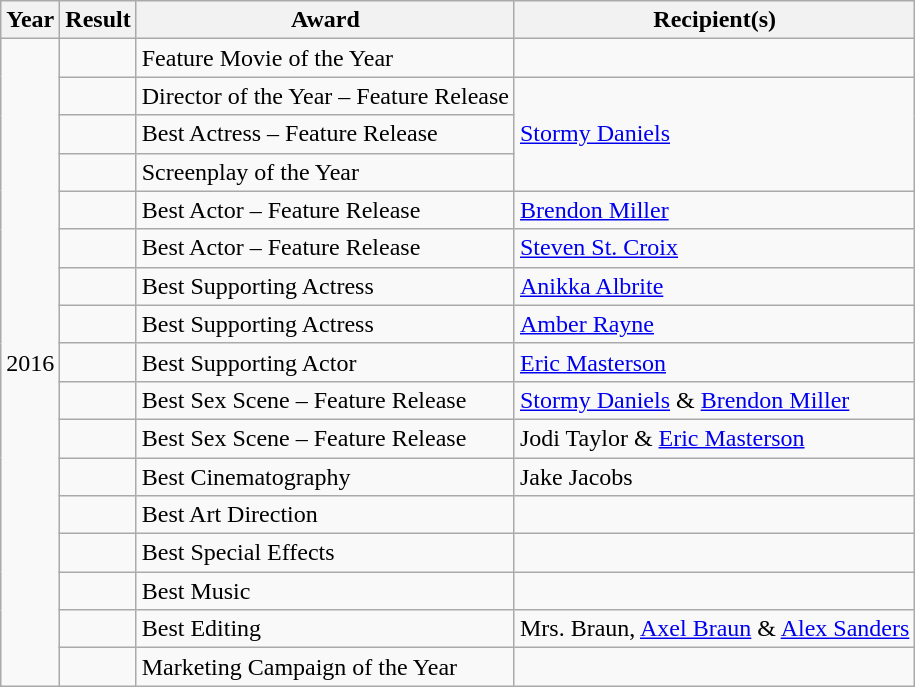<table class="wikitable">
<tr>
<th>Year</th>
<th>Result</th>
<th>Award</th>
<th>Recipient(s)</th>
</tr>
<tr>
<td rowspan="17">2016</td>
<td></td>
<td>Feature Movie of the Year</td>
<td></td>
</tr>
<tr>
<td></td>
<td>Director of the Year – Feature Release</td>
<td rowspan="3"><a href='#'>Stormy Daniels</a></td>
</tr>
<tr>
<td></td>
<td>Best Actress – Feature Release</td>
</tr>
<tr>
<td></td>
<td>Screenplay of the Year</td>
</tr>
<tr>
<td></td>
<td>Best Actor – Feature Release</td>
<td><a href='#'>Brendon Miller</a></td>
</tr>
<tr>
<td></td>
<td>Best Actor – Feature Release</td>
<td><a href='#'>Steven St. Croix</a></td>
</tr>
<tr>
<td></td>
<td>Best Supporting Actress</td>
<td><a href='#'>Anikka Albrite</a></td>
</tr>
<tr>
<td></td>
<td>Best Supporting Actress</td>
<td><a href='#'>Amber Rayne</a></td>
</tr>
<tr>
<td></td>
<td>Best Supporting Actor</td>
<td><a href='#'>Eric Masterson</a></td>
</tr>
<tr>
<td></td>
<td>Best Sex Scene – Feature Release</td>
<td><a href='#'>Stormy Daniels</a> & <a href='#'>Brendon Miller</a></td>
</tr>
<tr>
<td></td>
<td>Best Sex Scene – Feature Release</td>
<td>Jodi Taylor & <a href='#'>Eric Masterson</a></td>
</tr>
<tr>
<td></td>
<td>Best Cinematography</td>
<td>Jake Jacobs</td>
</tr>
<tr>
<td></td>
<td>Best Art Direction</td>
<td></td>
</tr>
<tr>
<td></td>
<td>Best Special Effects</td>
<td></td>
</tr>
<tr>
<td></td>
<td>Best Music</td>
<td></td>
</tr>
<tr>
<td></td>
<td>Best Editing</td>
<td>Mrs. Braun, <a href='#'>Axel Braun</a> & <a href='#'>Alex Sanders</a></td>
</tr>
<tr>
<td></td>
<td>Marketing Campaign of the Year</td>
<td></td>
</tr>
</table>
